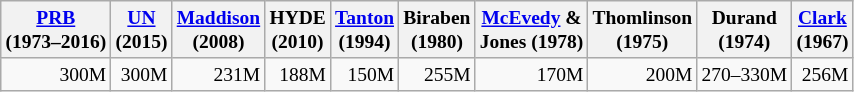<table class="wikitable" style="text-align:right;font-size:small;">
<tr>
<th><a href='#'>PRB</a><br>(1973–2016)</th>
<th><a href='#'>UN</a><br>(2015)</th>
<th><a href='#'>Maddison</a><br>(2008)</th>
<th>HYDE<br>(2010)</th>
<th><a href='#'>Tanton</a><br>(1994)</th>
<th>Biraben<br>(1980)</th>
<th><a href='#'>McEvedy</a> &<br>Jones (1978)</th>
<th>Thomlinson<br>(1975)</th>
<th>Durand<br>(1974)</th>
<th><a href='#'>Clark</a><br>(1967)</th>
</tr>
<tr>
<td>300M</td>
<td>300M</td>
<td>231M</td>
<td>188M</td>
<td>150M</td>
<td>255M</td>
<td>170M</td>
<td>200M</td>
<td>270–330M</td>
<td>256M</td>
</tr>
</table>
